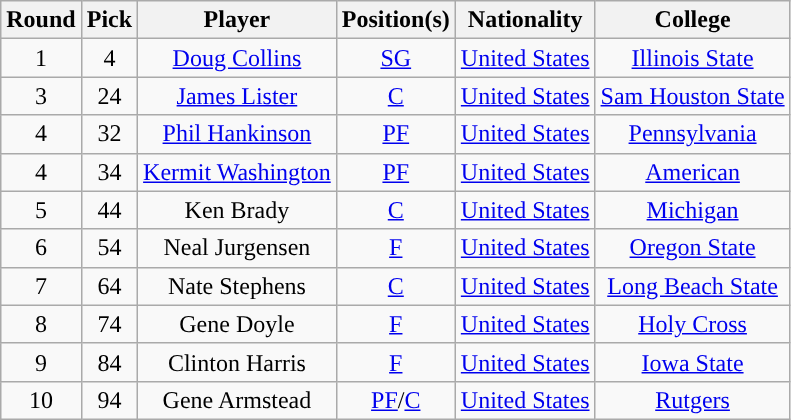<table class="wikitable sortable sortable">
<tr>
<th>Round</th>
<th>Pick</th>
<th>Player</th>
<th>Position(s)</th>
<th>Nationality</th>
<th>College</th>
</tr>
<tr style="text-align: center">
<td>1</td>
<td>4</td>
<td><a href='#'>Doug Collins</a></td>
<td><a href='#'>SG</a></td>
<td> <a href='#'>United States</a></td>
<td><a href='#'>Illinois State</a></td>
</tr>
<tr style="text-align: center">
<td>3</td>
<td>24</td>
<td><a href='#'>James Lister</a></td>
<td><a href='#'>C</a></td>
<td> <a href='#'>United States</a></td>
<td><a href='#'>Sam Houston State</a></td>
</tr>
<tr style="text-align: center">
<td>4</td>
<td>32</td>
<td><a href='#'>Phil Hankinson</a></td>
<td><a href='#'>PF</a></td>
<td> <a href='#'>United States</a></td>
<td><a href='#'>Pennsylvania</a></td>
</tr>
<tr style="text-align: center">
<td>4</td>
<td>34</td>
<td><a href='#'>Kermit Washington</a></td>
<td><a href='#'>PF</a></td>
<td> <a href='#'>United States</a></td>
<td><a href='#'>American</a></td>
</tr>
<tr style="text-align: center">
<td>5</td>
<td>44</td>
<td>Ken Brady</td>
<td><a href='#'>C</a></td>
<td> <a href='#'>United States</a></td>
<td><a href='#'>Michigan</a></td>
</tr>
<tr style="text-align: center">
<td>6</td>
<td>54</td>
<td>Neal Jurgensen</td>
<td><a href='#'>F</a></td>
<td> <a href='#'>United States</a></td>
<td><a href='#'>Oregon State</a></td>
</tr>
<tr style="text-align: center">
<td>7</td>
<td>64</td>
<td>Nate Stephens</td>
<td><a href='#'>C</a></td>
<td> <a href='#'>United States</a></td>
<td><a href='#'>Long Beach State</a></td>
</tr>
<tr style="text-align: center">
<td>8</td>
<td>74</td>
<td>Gene Doyle</td>
<td><a href='#'>F</a></td>
<td> <a href='#'>United States</a></td>
<td><a href='#'>Holy Cross</a></td>
</tr>
<tr style="text-align: center">
<td>9</td>
<td>84</td>
<td>Clinton Harris</td>
<td><a href='#'>F</a></td>
<td> <a href='#'>United States</a></td>
<td><a href='#'>Iowa State</a></td>
</tr>
<tr style="text-align: center">
<td>10</td>
<td>94</td>
<td>Gene Armstead</td>
<td><a href='#'>PF</a>/<a href='#'>C</a></td>
<td> <a href='#'>United States</a></td>
<td><a href='#'>Rutgers</a></td>
</tr>
</table>
